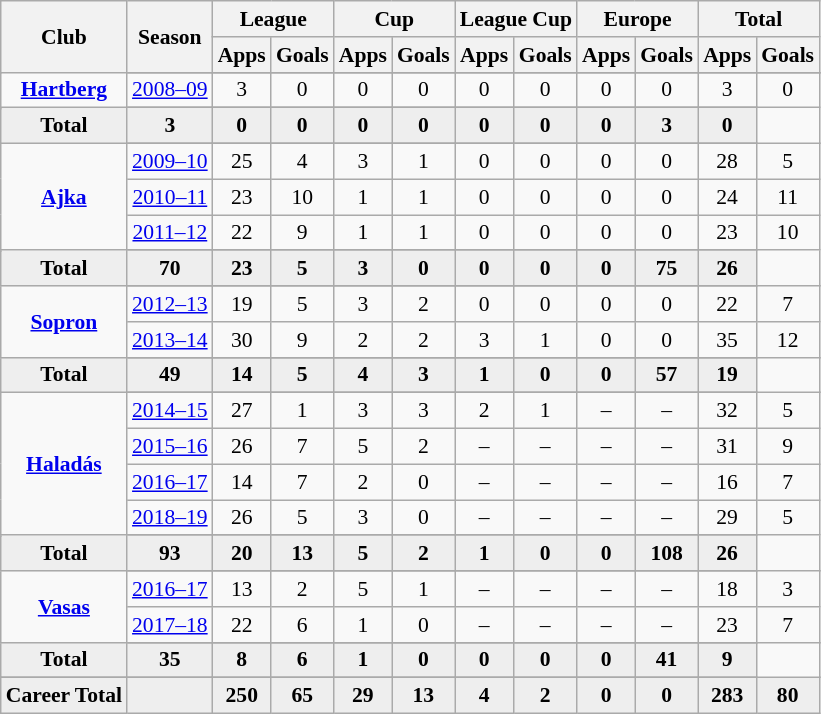<table class="wikitable" style="font-size:90%; text-align: center;">
<tr>
<th rowspan="2">Club</th>
<th rowspan="2">Season</th>
<th colspan="2">League</th>
<th colspan="2">Cup</th>
<th colspan="2">League Cup</th>
<th colspan="2">Europe</th>
<th colspan="2">Total</th>
</tr>
<tr>
<th>Apps</th>
<th>Goals</th>
<th>Apps</th>
<th>Goals</th>
<th>Apps</th>
<th>Goals</th>
<th>Apps</th>
<th>Goals</th>
<th>Apps</th>
<th>Goals</th>
</tr>
<tr ||-||-||-|->
<td rowspan="3" valign="center"><strong><a href='#'>Hartberg</a></strong></td>
</tr>
<tr>
<td><a href='#'>2008–09</a></td>
<td>3</td>
<td>0</td>
<td>0</td>
<td>0</td>
<td>0</td>
<td>0</td>
<td>0</td>
<td>0</td>
<td>3</td>
<td>0</td>
</tr>
<tr>
</tr>
<tr style="font-weight:bold; background-color:#eeeeee;">
<td>Total</td>
<td>3</td>
<td>0</td>
<td>0</td>
<td>0</td>
<td>0</td>
<td>0</td>
<td>0</td>
<td>0</td>
<td>3</td>
<td>0</td>
</tr>
<tr>
<td rowspan="5" valign="center"><strong><a href='#'>Ajka</a></strong></td>
</tr>
<tr>
<td><a href='#'>2009–10</a></td>
<td>25</td>
<td>4</td>
<td>3</td>
<td>1</td>
<td>0</td>
<td>0</td>
<td>0</td>
<td>0</td>
<td>28</td>
<td>5</td>
</tr>
<tr>
<td><a href='#'>2010–11</a></td>
<td>23</td>
<td>10</td>
<td>1</td>
<td>1</td>
<td>0</td>
<td>0</td>
<td>0</td>
<td>0</td>
<td>24</td>
<td>11</td>
</tr>
<tr>
<td><a href='#'>2011–12</a></td>
<td>22</td>
<td>9</td>
<td>1</td>
<td>1</td>
<td>0</td>
<td>0</td>
<td>0</td>
<td>0</td>
<td>23</td>
<td>10</td>
</tr>
<tr>
</tr>
<tr style="font-weight:bold; background-color:#eeeeee;">
<td>Total</td>
<td>70</td>
<td>23</td>
<td>5</td>
<td>3</td>
<td>0</td>
<td>0</td>
<td>0</td>
<td>0</td>
<td>75</td>
<td>26</td>
</tr>
<tr>
<td rowspan="4" valign="center"><strong><a href='#'>Sopron</a></strong></td>
</tr>
<tr>
<td><a href='#'>2012–13</a></td>
<td>19</td>
<td>5</td>
<td>3</td>
<td>2</td>
<td>0</td>
<td>0</td>
<td>0</td>
<td>0</td>
<td>22</td>
<td>7</td>
</tr>
<tr>
<td><a href='#'>2013–14</a></td>
<td>30</td>
<td>9</td>
<td>2</td>
<td>2</td>
<td>3</td>
<td>1</td>
<td>0</td>
<td>0</td>
<td>35</td>
<td>12</td>
</tr>
<tr>
</tr>
<tr style="font-weight:bold; background-color:#eeeeee;">
<td>Total</td>
<td>49</td>
<td>14</td>
<td>5</td>
<td>4</td>
<td>3</td>
<td>1</td>
<td>0</td>
<td>0</td>
<td>57</td>
<td>19</td>
</tr>
<tr>
<td rowspan="6" valign="center"><strong><a href='#'>Haladás</a></strong></td>
</tr>
<tr>
<td><a href='#'>2014–15</a></td>
<td>27</td>
<td>1</td>
<td>3</td>
<td>3</td>
<td>2</td>
<td>1</td>
<td>–</td>
<td>–</td>
<td>32</td>
<td>5</td>
</tr>
<tr>
<td><a href='#'>2015–16</a></td>
<td>26</td>
<td>7</td>
<td>5</td>
<td>2</td>
<td>–</td>
<td>–</td>
<td>–</td>
<td>–</td>
<td>31</td>
<td>9</td>
</tr>
<tr>
<td><a href='#'>2016–17</a></td>
<td>14</td>
<td>7</td>
<td>2</td>
<td>0</td>
<td>–</td>
<td>–</td>
<td>–</td>
<td>–</td>
<td>16</td>
<td>7</td>
</tr>
<tr>
<td><a href='#'>2018–19</a></td>
<td>26</td>
<td>5</td>
<td>3</td>
<td>0</td>
<td>–</td>
<td>–</td>
<td>–</td>
<td>–</td>
<td>29</td>
<td>5</td>
</tr>
<tr>
</tr>
<tr style="font-weight:bold; background-color:#eeeeee;">
<td>Total</td>
<td>93</td>
<td>20</td>
<td>13</td>
<td>5</td>
<td>2</td>
<td>1</td>
<td>0</td>
<td>0</td>
<td>108</td>
<td>26</td>
</tr>
<tr>
<td rowspan="4" valign="center"><strong><a href='#'>Vasas</a></strong></td>
</tr>
<tr>
<td><a href='#'>2016–17</a></td>
<td>13</td>
<td>2</td>
<td>5</td>
<td>1</td>
<td>–</td>
<td>–</td>
<td>–</td>
<td>–</td>
<td>18</td>
<td>3</td>
</tr>
<tr>
<td><a href='#'>2017–18</a></td>
<td>22</td>
<td>6</td>
<td>1</td>
<td>0</td>
<td>–</td>
<td>–</td>
<td>–</td>
<td>–</td>
<td>23</td>
<td>7</td>
</tr>
<tr>
</tr>
<tr style="font-weight:bold; background-color:#eeeeee;">
<td>Total</td>
<td>35</td>
<td>8</td>
<td>6</td>
<td>1</td>
<td>0</td>
<td>0</td>
<td>0</td>
<td>0</td>
<td>41</td>
<td>9</td>
</tr>
<tr>
</tr>
<tr style="font-weight:bold; background-color:#eeeeee;">
<td rowspan="2" valign="top"><strong>Career Total</strong></td>
<td></td>
<td><strong>250</strong></td>
<td><strong>65</strong></td>
<td><strong>29</strong></td>
<td><strong>13</strong></td>
<td><strong>4</strong></td>
<td><strong>2</strong></td>
<td><strong>0</strong></td>
<td><strong>0</strong></td>
<td><strong>283</strong></td>
<td><strong>80</strong></td>
</tr>
</table>
